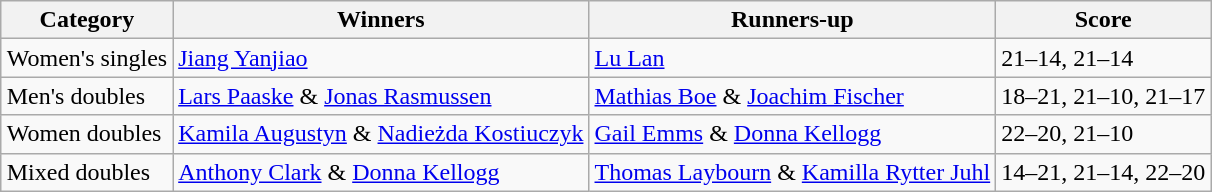<table class=wikitable style="margin:auto">
<tr>
<th>Category</th>
<th>Winners</th>
<th>Runners-up</th>
<th>Score</th>
</tr>
<tr>
<td>Women's singles</td>
<td> <a href='#'>Jiang Yanjiao</a></td>
<td> <a href='#'>Lu Lan</a></td>
<td>21–14, 21–14</td>
</tr>
<tr>
<td>Men's doubles</td>
<td> <a href='#'>Lars Paaske</a> & <a href='#'>Jonas Rasmussen</a></td>
<td> <a href='#'>Mathias Boe</a> & <a href='#'>Joachim Fischer</a></td>
<td>18–21, 21–10, 21–17</td>
</tr>
<tr>
<td>Women doubles</td>
<td> <a href='#'>Kamila Augustyn</a> & <a href='#'>Nadieżda Kostiuczyk</a></td>
<td> <a href='#'>Gail Emms</a> & <a href='#'>Donna Kellogg</a></td>
<td>22–20, 21–10</td>
</tr>
<tr>
<td>Mixed doubles</td>
<td> <a href='#'>Anthony Clark</a> & <a href='#'>Donna Kellogg</a></td>
<td> <a href='#'>Thomas Laybourn</a> & <a href='#'>Kamilla Rytter Juhl</a></td>
<td>14–21, 21–14, 22–20</td>
</tr>
</table>
